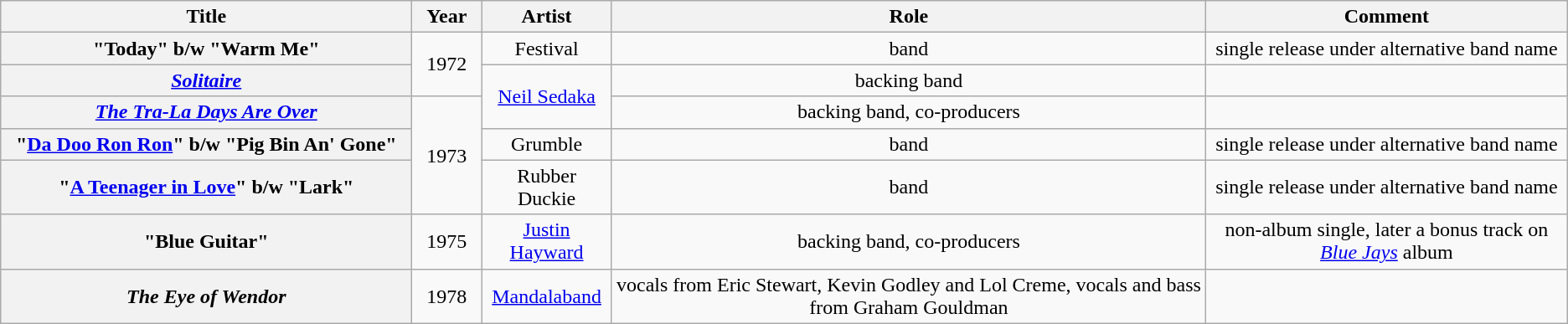<table class="wikitable plainrowheaders" style="text-align: center;">
<tr>
<th scope="col" style="width:20em;">Title</th>
<th scope="col" style="width:3em;">Year</th>
<th scope="col">Artist</th>
<th scope="col">Role</th>
<th scope="col">Comment</th>
</tr>
<tr>
<th scope="row">"Today" b/w "Warm Me"</th>
<td rowspan="2">1972</td>
<td rowspan="1">Festival</td>
<td>band</td>
<td>single release under alternative band name</td>
</tr>
<tr>
<th scope="row"><em><a href='#'>Solitaire</a></em></th>
<td rowspan="2"><a href='#'>Neil Sedaka</a></td>
<td>backing band</td>
<td></td>
</tr>
<tr>
<th scope="row"><em><a href='#'>The Tra-La Days Are Over</a></em></th>
<td rowspan="3">1973</td>
<td rowspan="1">backing band, co-producers</td>
<td></td>
</tr>
<tr>
<th scope="row">"<a href='#'>Da Doo Ron Ron</a>" b/w "Pig Bin An' Gone"</th>
<td rowspan="1">Grumble</td>
<td>band</td>
<td>single release under alternative band name</td>
</tr>
<tr>
<th scope="row">"<a href='#'>A Teenager in Love</a>" b/w "Lark"</th>
<td rowspan="1">Rubber Duckie</td>
<td>band</td>
<td>single release under alternative band name</td>
</tr>
<tr>
<th scope="row">"Blue Guitar"</th>
<td>1975</td>
<td><a href='#'>Justin Hayward</a></td>
<td rowspan="1">backing band, co-producers</td>
<td>non-album single, later a bonus track on <em><a href='#'>Blue Jays</a></em> album</td>
</tr>
<tr>
<th scope="row"><em>The Eye of Wendor</em></th>
<td>1978</td>
<td><a href='#'>Mandalaband</a></td>
<td rowspan="1">vocals from Eric Stewart, Kevin Godley and Lol Creme, vocals and bass from Graham Gouldman</td>
<td></td>
</tr>
</table>
